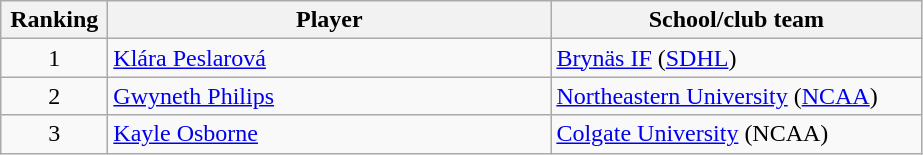<table class="wikitable">
<tr>
<th style="width:4em;">Ranking</th>
<th style="width:18em;">Player</th>
<th style="width:15em;">School/club team</th>
</tr>
<tr>
<td style="text-align:center;">1</td>
<td> <a href='#'>Klára Peslarová</a></td>
<td><a href='#'>Brynäs IF</a> (<a href='#'>SDHL</a>)</td>
</tr>
<tr>
<td style="text-align:center;">2</td>
<td> <a href='#'>Gwyneth Philips</a></td>
<td><a href='#'>Northeastern University</a> (<a href='#'>NCAA</a>)</td>
</tr>
<tr>
<td style="text-align:center;">3</td>
<td> <a href='#'>Kayle Osborne</a></td>
<td><a href='#'>Colgate University</a> (NCAA)</td>
</tr>
</table>
